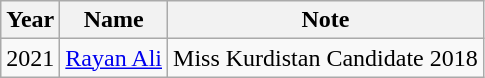<table class="wikitable">
<tr>
<th>Year</th>
<th>Name</th>
<th>Note</th>
</tr>
<tr>
<td>2021</td>
<td><a href='#'>Rayan Ali</a></td>
<td>Miss Kurdistan Candidate 2018</td>
</tr>
</table>
